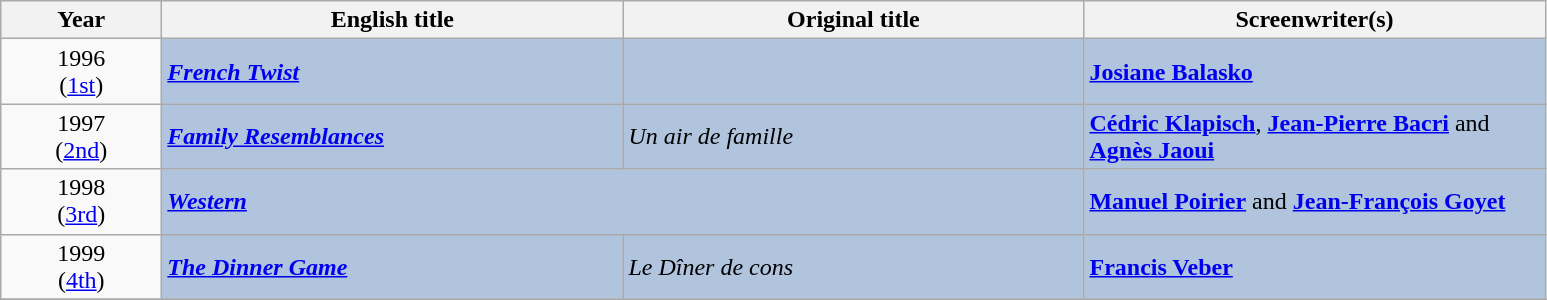<table class="wikitable">
<tr>
<th width="100"><strong>Year</strong></th>
<th width="300"><strong>English title</strong></th>
<th width="300"><strong>Original title</strong></th>
<th width="300"><strong>Screenwriter(s)</strong></th>
</tr>
<tr>
<td style="text-align:center;">1996<br>(<a href='#'>1st</a>)</td>
<td style="background:#B0C4DE;"><strong><em><a href='#'>French Twist</a></em></strong></td>
<td style="background:#B0C4DE;"></td>
<td style="background:#B0C4DE;"><strong><a href='#'>Josiane Balasko</a></strong></td>
</tr>
<tr>
<td style="text-align:center;">1997<br>(<a href='#'>2nd</a>)</td>
<td style="background:#B0C4DE;"><strong><em><a href='#'>Family Resemblances</a></em></strong></td>
<td style="background:#B0C4DE;"><em>Un air de famille</em></td>
<td style="background:#B0C4DE;"><strong><a href='#'>Cédric Klapisch</a></strong>, <strong><a href='#'>Jean-Pierre Bacri</a></strong> and <strong><a href='#'>Agnès Jaoui</a></strong></td>
</tr>
<tr>
<td style="text-align:center;">1998<br>(<a href='#'>3rd</a>)</td>
<td colspan="2" style="background:#B0C4DE;"><strong><em><a href='#'>Western</a></em></strong></td>
<td style="background:#B0C4DE;"><strong><a href='#'>Manuel Poirier</a></strong> and <strong><a href='#'>Jean-François Goyet</a></strong></td>
</tr>
<tr>
<td style="text-align:center;">1999<br>(<a href='#'>4th</a>)</td>
<td style="background:#B0C4DE;"><strong><em><a href='#'>The Dinner Game</a></em></strong></td>
<td style="background:#B0C4DE;"><em>Le Dîner de cons</em></td>
<td style="background:#B0C4DE;"><strong><a href='#'>Francis Veber</a></strong></td>
</tr>
<tr>
</tr>
</table>
